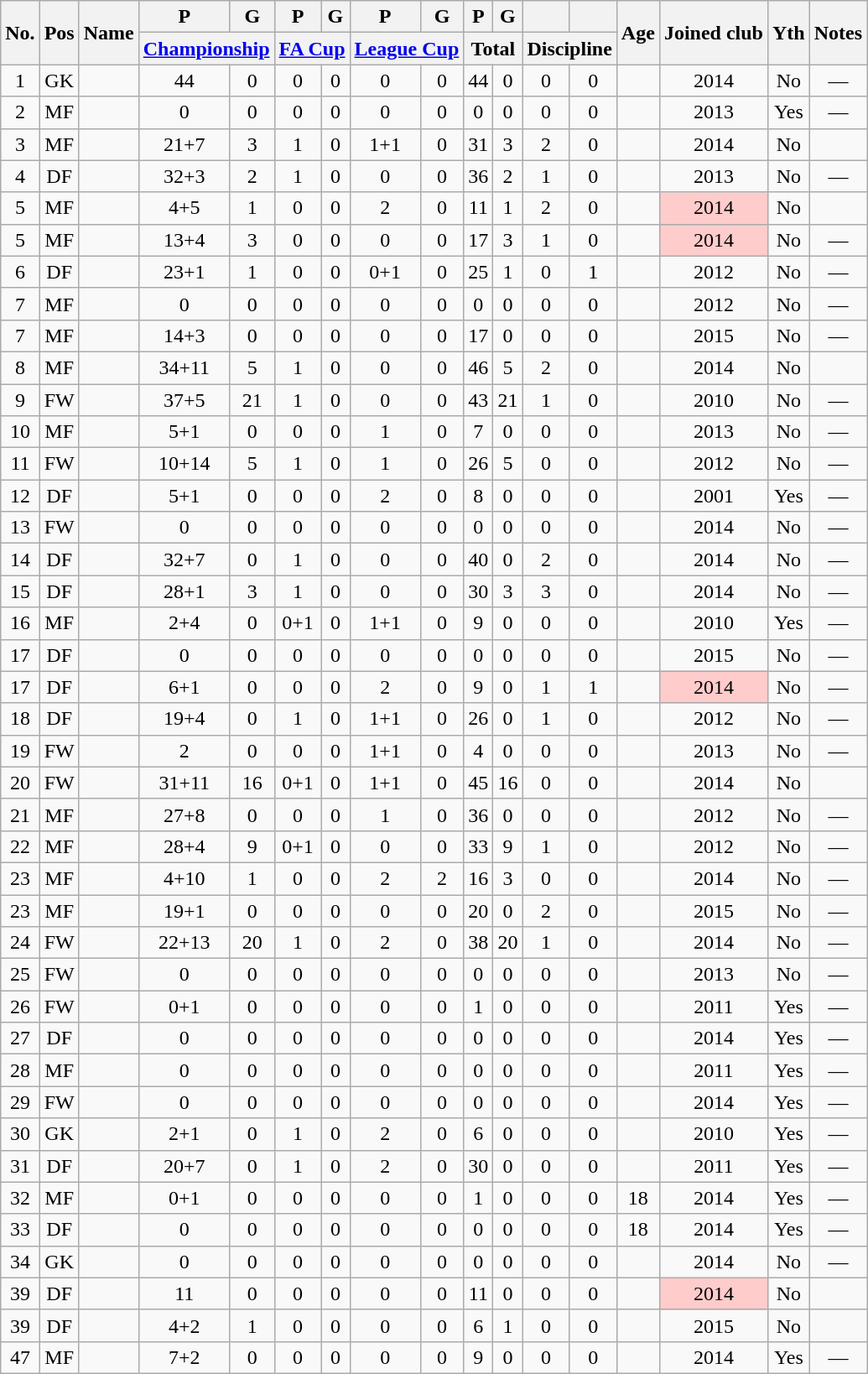<table class="wikitable sortable" style="text-align:center">
<tr>
<th rowspan=2>No.</th>
<th rowspan=2>Pos</th>
<th rowspan=2>Name</th>
<th>P</th>
<th>G</th>
<th>P</th>
<th>G</th>
<th>P</th>
<th>G</th>
<th>P</th>
<th>G</th>
<th></th>
<th></th>
<th rowspan=2>Age</th>
<th rowspan=2>Joined club</th>
<th rowspan=2>Yth</th>
<th rowspan=2 class="unsortable">Notes</th>
</tr>
<tr class="unsortable">
<th colspan=2><a href='#'>Championship</a></th>
<th colspan=2><a href='#'>FA Cup</a></th>
<th colspan=2><a href='#'>League Cup</a></th>
<th colspan=2>Total</th>
<th colspan=2>Discipline</th>
</tr>
<tr>
<td>1</td>
<td>GK</td>
<td align=left></td>
<td>44</td>
<td>0</td>
<td>0</td>
<td>0</td>
<td>0</td>
<td>0</td>
<td>44</td>
<td>0</td>
<td>0</td>
<td>0</td>
<td></td>
<td>2014</td>
<td>No</td>
<td>—</td>
</tr>
<tr>
<td>2</td>
<td>MF</td>
<td align="left"></td>
<td>0</td>
<td>0</td>
<td>0</td>
<td>0</td>
<td>0</td>
<td>0</td>
<td>0</td>
<td>0</td>
<td>0</td>
<td>0</td>
<td></td>
<td>2013</td>
<td>Yes</td>
<td>—</td>
</tr>
<tr>
<td>3</td>
<td>MF</td>
<td align="left"></td>
<td>21+7</td>
<td>3</td>
<td>1</td>
<td>0</td>
<td>1+1</td>
<td>0</td>
<td>31</td>
<td>3</td>
<td>2</td>
<td>0</td>
<td></td>
<td>2014</td>
<td>No</td>
<td></td>
</tr>
<tr>
<td>4</td>
<td>DF</td>
<td align="left"></td>
<td>32+3</td>
<td>2</td>
<td>1</td>
<td>0</td>
<td>0</td>
<td>0</td>
<td>36</td>
<td>2</td>
<td>1</td>
<td>0</td>
<td></td>
<td>2013</td>
<td>No</td>
<td>—</td>
</tr>
<tr>
<td>5</td>
<td>MF</td>
<td align="left"></td>
<td>4+5</td>
<td>1</td>
<td>0</td>
<td>0</td>
<td>2</td>
<td>0</td>
<td>11</td>
<td>1</td>
<td>2</td>
<td>0</td>
<td></td>
<td bgcolor=#FFCCCC>2014</td>
<td>No</td>
<td></td>
</tr>
<tr>
<td>5</td>
<td>MF</td>
<td align=left></td>
<td>13+4</td>
<td>3</td>
<td>0</td>
<td>0</td>
<td>0</td>
<td>0</td>
<td>17</td>
<td>3</td>
<td>1</td>
<td>0</td>
<td></td>
<td bgcolor=#FFCCCC>2014</td>
<td>No</td>
<td>—</td>
</tr>
<tr>
<td>6</td>
<td>DF</td>
<td align="left"></td>
<td>23+1</td>
<td>1</td>
<td>0</td>
<td>0</td>
<td>0+1</td>
<td>0</td>
<td>25</td>
<td>1</td>
<td>0</td>
<td>1</td>
<td></td>
<td>2012</td>
<td>No</td>
<td>—</td>
</tr>
<tr>
<td>7</td>
<td>MF</td>
<td align="left"></td>
<td>0</td>
<td>0</td>
<td>0</td>
<td>0</td>
<td>0</td>
<td>0</td>
<td>0</td>
<td>0</td>
<td>0</td>
<td>0</td>
<td></td>
<td>2012</td>
<td>No</td>
<td>—</td>
</tr>
<tr>
<td>7</td>
<td>MF</td>
<td align=left></td>
<td>14+3</td>
<td>0</td>
<td>0</td>
<td>0</td>
<td>0</td>
<td>0</td>
<td>17</td>
<td>0</td>
<td>0</td>
<td>0</td>
<td></td>
<td>2015</td>
<td>No</td>
<td>—</td>
</tr>
<tr>
<td>8</td>
<td>MF</td>
<td align=left></td>
<td>34+11</td>
<td>5</td>
<td>1</td>
<td>0</td>
<td>0</td>
<td>0</td>
<td>46</td>
<td>5</td>
<td>2</td>
<td>0</td>
<td></td>
<td>2014</td>
<td>No</td>
<td></td>
</tr>
<tr>
<td>9</td>
<td>FW</td>
<td align="left"></td>
<td>37+5</td>
<td>21</td>
<td>1</td>
<td>0</td>
<td>0</td>
<td>0</td>
<td>43</td>
<td>21</td>
<td>1</td>
<td>0</td>
<td></td>
<td>2010</td>
<td>No</td>
<td>—</td>
</tr>
<tr>
<td>10</td>
<td>MF</td>
<td align="left"></td>
<td>5+1</td>
<td>0</td>
<td>0</td>
<td>0</td>
<td>1</td>
<td>0</td>
<td>7</td>
<td>0</td>
<td>0</td>
<td>0</td>
<td></td>
<td>2013</td>
<td>No</td>
<td>—</td>
</tr>
<tr>
<td>11</td>
<td>FW</td>
<td align="left"></td>
<td>10+14</td>
<td>5</td>
<td>1</td>
<td>0</td>
<td>1</td>
<td>0</td>
<td>26</td>
<td>5</td>
<td>0</td>
<td>0</td>
<td></td>
<td>2012</td>
<td>No</td>
<td>—</td>
</tr>
<tr>
<td>12</td>
<td>DF</td>
<td align="left"></td>
<td>5+1</td>
<td>0</td>
<td>0</td>
<td>0</td>
<td>2</td>
<td>0</td>
<td>8</td>
<td>0</td>
<td>0</td>
<td>0</td>
<td></td>
<td>2001</td>
<td>Yes</td>
<td>—</td>
</tr>
<tr>
<td>13</td>
<td>FW</td>
<td align="left"></td>
<td>0</td>
<td>0</td>
<td>0</td>
<td>0</td>
<td>0</td>
<td>0</td>
<td>0</td>
<td>0</td>
<td>0</td>
<td>0</td>
<td></td>
<td>2014</td>
<td>No</td>
<td>—</td>
</tr>
<tr>
<td>14</td>
<td>DF</td>
<td align=left></td>
<td>32+7</td>
<td>0</td>
<td>1</td>
<td>0</td>
<td>0</td>
<td>0</td>
<td>40</td>
<td>0</td>
<td>2</td>
<td>0</td>
<td></td>
<td>2014</td>
<td>No</td>
<td>—</td>
</tr>
<tr>
<td>15</td>
<td>DF</td>
<td align=left></td>
<td>28+1</td>
<td>3</td>
<td>1</td>
<td>0</td>
<td>0</td>
<td>0</td>
<td>30</td>
<td>3</td>
<td>3</td>
<td>0</td>
<td></td>
<td>2014</td>
<td>No</td>
<td>—</td>
</tr>
<tr>
<td>16</td>
<td>MF</td>
<td align="left"></td>
<td>2+4</td>
<td>0</td>
<td>0+1</td>
<td>0</td>
<td>1+1</td>
<td>0</td>
<td>9</td>
<td>0</td>
<td>0</td>
<td>0</td>
<td></td>
<td>2010</td>
<td>Yes</td>
<td>—</td>
</tr>
<tr>
<td>17</td>
<td>DF</td>
<td align="left"></td>
<td>0</td>
<td>0</td>
<td>0</td>
<td>0</td>
<td>0</td>
<td>0</td>
<td>0</td>
<td>0</td>
<td>0</td>
<td>0</td>
<td></td>
<td>2015</td>
<td>No</td>
<td>—</td>
</tr>
<tr>
<td>17</td>
<td>DF</td>
<td align=left></td>
<td>6+1</td>
<td>0</td>
<td>0</td>
<td>0</td>
<td>2</td>
<td>0</td>
<td>9</td>
<td>0</td>
<td>1</td>
<td>1</td>
<td></td>
<td bgcolor=#FFCCCC>2014</td>
<td>No</td>
<td>—</td>
</tr>
<tr>
<td>18</td>
<td>DF</td>
<td align="left"></td>
<td>19+4</td>
<td>0</td>
<td>1</td>
<td>0</td>
<td>1+1</td>
<td>0</td>
<td>26</td>
<td>0</td>
<td>1</td>
<td>0</td>
<td></td>
<td>2012</td>
<td>No</td>
<td>—</td>
</tr>
<tr>
<td>19</td>
<td>FW</td>
<td align="left"></td>
<td>2</td>
<td>0</td>
<td>0</td>
<td>0</td>
<td>1+1</td>
<td>0</td>
<td>4</td>
<td>0</td>
<td>0</td>
<td>0</td>
<td></td>
<td>2013</td>
<td>No</td>
<td>—</td>
</tr>
<tr>
<td>20</td>
<td>FW</td>
<td align=left></td>
<td>31+11</td>
<td>16</td>
<td>0+1</td>
<td>0</td>
<td>1+1</td>
<td>0</td>
<td>45</td>
<td>16</td>
<td>0</td>
<td>0</td>
<td></td>
<td>2014</td>
<td>No</td>
<td></td>
</tr>
<tr>
<td>21</td>
<td>MF</td>
<td align="left"></td>
<td>27+8</td>
<td>0</td>
<td>0</td>
<td>0</td>
<td>1</td>
<td>0</td>
<td>36</td>
<td>0</td>
<td>0</td>
<td>0</td>
<td></td>
<td>2012</td>
<td>No</td>
<td>—</td>
</tr>
<tr>
<td>22</td>
<td>MF</td>
<td align="left"></td>
<td>28+4</td>
<td>9</td>
<td>0+1</td>
<td>0</td>
<td>0</td>
<td>0</td>
<td>33</td>
<td>9</td>
<td>1</td>
<td>0</td>
<td></td>
<td>2012</td>
<td>No</td>
<td>—</td>
</tr>
<tr>
<td>23</td>
<td>MF</td>
<td align=left></td>
<td>4+10</td>
<td>1</td>
<td>0</td>
<td>0</td>
<td>2</td>
<td>2</td>
<td>16</td>
<td>3</td>
<td>0</td>
<td>0</td>
<td></td>
<td>2014</td>
<td>No</td>
<td>—</td>
</tr>
<tr>
<td>23</td>
<td>MF</td>
<td align=left></td>
<td>19+1</td>
<td>0</td>
<td>0</td>
<td>0</td>
<td>0</td>
<td>0</td>
<td>20</td>
<td>0</td>
<td>2</td>
<td>0</td>
<td></td>
<td>2015</td>
<td>No</td>
<td>—</td>
</tr>
<tr>
<td>24</td>
<td>FW</td>
<td align=left></td>
<td>22+13</td>
<td>20</td>
<td>1</td>
<td>0</td>
<td>2</td>
<td>0</td>
<td>38</td>
<td>20</td>
<td>1</td>
<td>0</td>
<td></td>
<td>2014</td>
<td>No</td>
<td>—</td>
</tr>
<tr>
<td>25</td>
<td>FW</td>
<td align="left"></td>
<td>0</td>
<td>0</td>
<td>0</td>
<td>0</td>
<td>0</td>
<td>0</td>
<td>0</td>
<td>0</td>
<td>0</td>
<td>0</td>
<td></td>
<td>2013</td>
<td>No</td>
<td>—</td>
</tr>
<tr>
<td>26</td>
<td>FW</td>
<td align="left"></td>
<td>0+1</td>
<td>0</td>
<td>0</td>
<td>0</td>
<td>0</td>
<td>0</td>
<td>1</td>
<td>0</td>
<td>0</td>
<td>0</td>
<td></td>
<td>2011</td>
<td>Yes</td>
<td>—</td>
</tr>
<tr>
<td>27</td>
<td>DF</td>
<td align=left></td>
<td>0</td>
<td>0</td>
<td>0</td>
<td>0</td>
<td>0</td>
<td>0</td>
<td>0</td>
<td>0</td>
<td>0</td>
<td>0</td>
<td></td>
<td>2014</td>
<td>Yes</td>
<td>—</td>
</tr>
<tr>
<td>28</td>
<td>MF</td>
<td align="left"></td>
<td>0</td>
<td>0</td>
<td>0</td>
<td>0</td>
<td>0</td>
<td>0</td>
<td>0</td>
<td>0</td>
<td>0</td>
<td>0</td>
<td></td>
<td>2011</td>
<td>Yes</td>
<td>—</td>
</tr>
<tr>
<td>29</td>
<td>FW</td>
<td align=left></td>
<td>0</td>
<td>0</td>
<td>0</td>
<td>0</td>
<td>0</td>
<td>0</td>
<td>0</td>
<td>0</td>
<td>0</td>
<td>0</td>
<td></td>
<td>2014</td>
<td>Yes</td>
<td>—</td>
</tr>
<tr>
<td>30</td>
<td>GK</td>
<td align="left"></td>
<td>2+1</td>
<td>0</td>
<td>1</td>
<td>0</td>
<td>2</td>
<td>0</td>
<td>6</td>
<td>0</td>
<td>0</td>
<td>0</td>
<td></td>
<td>2010</td>
<td>Yes</td>
<td>—</td>
</tr>
<tr>
<td>31</td>
<td>DF</td>
<td align="left"></td>
<td>20+7</td>
<td>0</td>
<td>1</td>
<td>0</td>
<td>2</td>
<td>0</td>
<td>30</td>
<td>0</td>
<td>0</td>
<td>0</td>
<td></td>
<td>2011</td>
<td>Yes</td>
<td>—</td>
</tr>
<tr>
<td>32</td>
<td>MF</td>
<td align=left></td>
<td>0+1</td>
<td>0</td>
<td>0</td>
<td>0</td>
<td>0</td>
<td>0</td>
<td>1</td>
<td>0</td>
<td>0</td>
<td>0</td>
<td>18</td>
<td>2014</td>
<td>Yes</td>
<td>—</td>
</tr>
<tr>
<td>33</td>
<td>DF</td>
<td align=left></td>
<td>0</td>
<td>0</td>
<td>0</td>
<td>0</td>
<td>0</td>
<td>0</td>
<td>0</td>
<td>0</td>
<td>0</td>
<td>0</td>
<td>18</td>
<td>2014</td>
<td>Yes</td>
<td>—</td>
</tr>
<tr>
<td>34</td>
<td>GK</td>
<td align=left></td>
<td>0</td>
<td>0</td>
<td>0</td>
<td>0</td>
<td>0</td>
<td>0</td>
<td>0</td>
<td>0</td>
<td>0</td>
<td>0</td>
<td></td>
<td>2014</td>
<td>No</td>
<td>—</td>
</tr>
<tr>
<td>39</td>
<td>DF</td>
<td align=left></td>
<td>11</td>
<td>0</td>
<td>0</td>
<td>0</td>
<td>0</td>
<td>0</td>
<td>11</td>
<td>0</td>
<td>0</td>
<td>0</td>
<td></td>
<td bgcolor=#FFCCCC>2014</td>
<td>No</td>
<td></td>
</tr>
<tr>
<td>39</td>
<td>DF</td>
<td align=left></td>
<td>4+2</td>
<td>1</td>
<td>0</td>
<td>0</td>
<td>0</td>
<td>0</td>
<td>6</td>
<td>1</td>
<td>0</td>
<td>0</td>
<td></td>
<td>2015</td>
<td>No</td>
<td></td>
</tr>
<tr>
<td>47</td>
<td>MF</td>
<td align=left></td>
<td>7+2</td>
<td>0</td>
<td>0</td>
<td>0</td>
<td>0</td>
<td>0</td>
<td>9</td>
<td>0</td>
<td>0</td>
<td>0</td>
<td></td>
<td>2014</td>
<td>Yes</td>
<td>—</td>
</tr>
</table>
